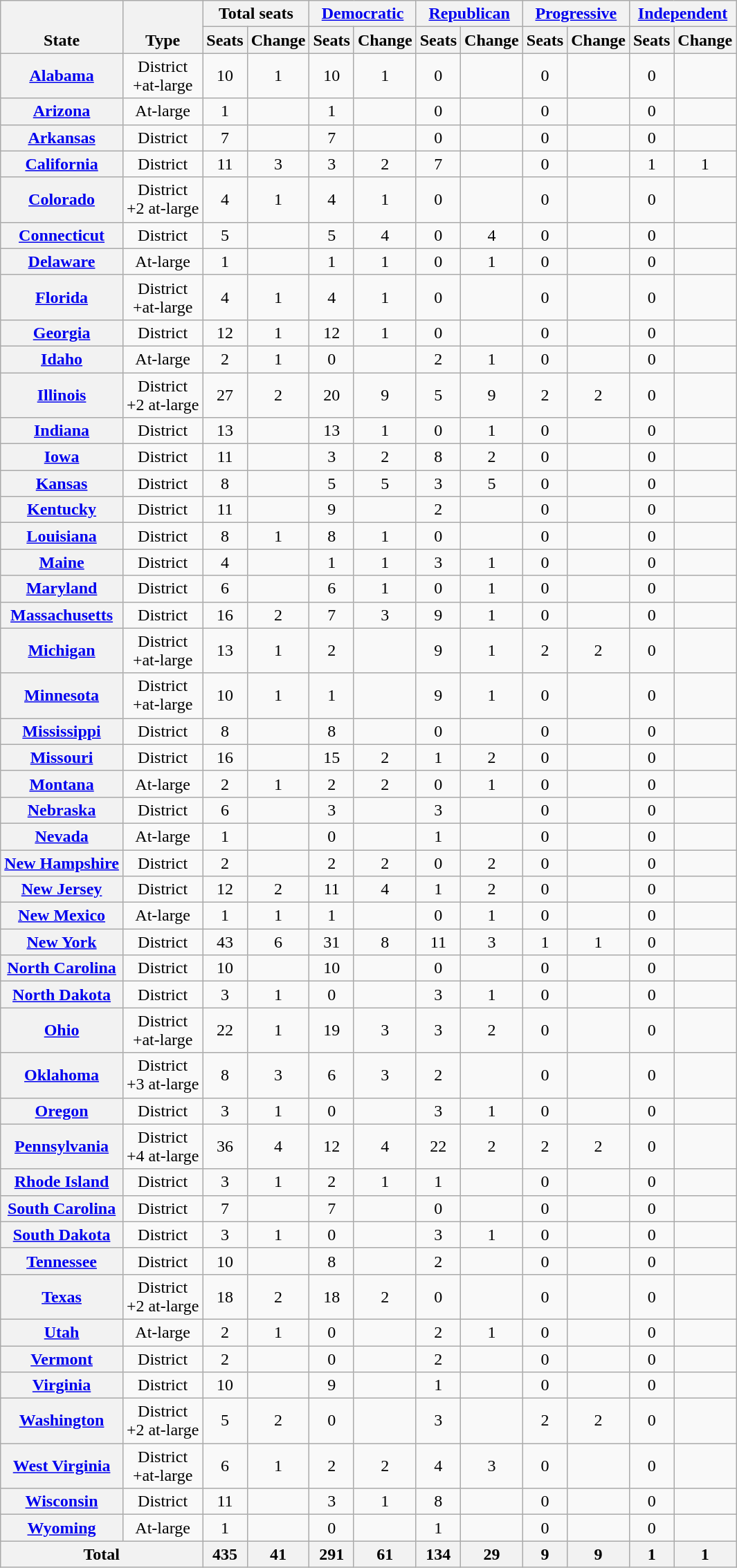<table class="wikitable sortable" style="text-align:center">
<tr valign=bottom>
<th rowspan=2>State</th>
<th rowspan=2>Type</th>
<th colspan=2>Total seats<br></th>
<th colspan=2 ><a href='#'>Democratic</a></th>
<th colspan=2 ><a href='#'>Republican</a></th>
<th colspan=2 ><a href='#'>Progressive</a></th>
<th colspan=2 ><a href='#'>Independent</a></th>
</tr>
<tr>
<th>Seats</th>
<th>Change</th>
<th>Seats</th>
<th>Change</th>
<th>Seats</th>
<th>Change</th>
<th>Seats</th>
<th>Change</th>
<th>Seats</th>
<th>Change</th>
</tr>
<tr>
<th><a href='#'>Alabama</a></th>
<td>District<br>+at-large</td>
<td>10</td>
<td> 1</td>
<td>10</td>
<td> 1</td>
<td>0</td>
<td></td>
<td>0</td>
<td></td>
<td>0</td>
<td></td>
</tr>
<tr>
<th><a href='#'>Arizona</a></th>
<td>At-large</td>
<td>1</td>
<td></td>
<td>1</td>
<td></td>
<td>0</td>
<td></td>
<td>0</td>
<td></td>
<td>0</td>
<td></td>
</tr>
<tr>
<th><a href='#'>Arkansas</a></th>
<td>District</td>
<td>7</td>
<td></td>
<td>7</td>
<td></td>
<td>0</td>
<td></td>
<td>0</td>
<td></td>
<td>0</td>
<td></td>
</tr>
<tr>
<th><a href='#'>California</a></th>
<td>District</td>
<td>11</td>
<td> 3</td>
<td>3</td>
<td> 2</td>
<td>7</td>
<td></td>
<td>0</td>
<td></td>
<td>1</td>
<td> 1</td>
</tr>
<tr>
<th><a href='#'>Colorado</a></th>
<td>District<br>+2 at-large</td>
<td>4</td>
<td> 1</td>
<td>4</td>
<td> 1</td>
<td>0</td>
<td></td>
<td>0</td>
<td></td>
<td>0</td>
<td></td>
</tr>
<tr>
<th><a href='#'>Connecticut</a></th>
<td>District</td>
<td>5</td>
<td></td>
<td>5</td>
<td> 4</td>
<td>0</td>
<td> 4</td>
<td>0</td>
<td></td>
<td>0</td>
<td></td>
</tr>
<tr>
<th><a href='#'>Delaware</a></th>
<td>At-large</td>
<td>1</td>
<td></td>
<td>1</td>
<td> 1</td>
<td>0</td>
<td> 1</td>
<td>0</td>
<td></td>
<td>0</td>
<td></td>
</tr>
<tr>
<th><a href='#'>Florida</a></th>
<td>District<br>+at-large</td>
<td>4</td>
<td> 1</td>
<td>4</td>
<td> 1</td>
<td>0</td>
<td></td>
<td>0</td>
<td></td>
<td>0</td>
<td></td>
</tr>
<tr>
<th><a href='#'>Georgia</a></th>
<td>District</td>
<td>12</td>
<td> 1</td>
<td>12</td>
<td> 1</td>
<td>0</td>
<td></td>
<td>0</td>
<td></td>
<td>0</td>
<td></td>
</tr>
<tr>
<th><a href='#'>Idaho</a></th>
<td>At-large</td>
<td>2</td>
<td> 1</td>
<td>0</td>
<td></td>
<td>2</td>
<td> 1</td>
<td>0</td>
<td></td>
<td>0</td>
<td></td>
</tr>
<tr>
<th><a href='#'>Illinois</a></th>
<td>District<br>+2 at-large</td>
<td>27</td>
<td> 2</td>
<td>20</td>
<td> 9</td>
<td>5</td>
<td> 9</td>
<td>2</td>
<td> 2</td>
<td>0</td>
<td></td>
</tr>
<tr>
<th><a href='#'>Indiana</a></th>
<td>District</td>
<td>13</td>
<td></td>
<td>13</td>
<td> 1</td>
<td>0</td>
<td> 1</td>
<td>0</td>
<td></td>
<td>0</td>
<td></td>
</tr>
<tr>
<th><a href='#'>Iowa</a></th>
<td>District</td>
<td>11</td>
<td></td>
<td>3</td>
<td> 2</td>
<td>8</td>
<td> 2</td>
<td>0</td>
<td></td>
<td>0</td>
<td></td>
</tr>
<tr>
<th><a href='#'>Kansas</a></th>
<td>District</td>
<td>8</td>
<td></td>
<td>5</td>
<td> 5</td>
<td>3</td>
<td> 5</td>
<td>0</td>
<td></td>
<td>0</td>
<td></td>
</tr>
<tr>
<th><a href='#'>Kentucky</a></th>
<td>District</td>
<td>11</td>
<td></td>
<td>9</td>
<td></td>
<td>2</td>
<td></td>
<td>0</td>
<td></td>
<td>0</td>
<td></td>
</tr>
<tr>
<th><a href='#'>Louisiana</a></th>
<td>District</td>
<td>8</td>
<td> 1</td>
<td>8</td>
<td> 1</td>
<td>0</td>
<td></td>
<td>0</td>
<td></td>
<td>0</td>
<td></td>
</tr>
<tr>
<th><a href='#'>Maine</a></th>
<td>District</td>
<td>4</td>
<td></td>
<td>1</td>
<td> 1</td>
<td>3</td>
<td> 1</td>
<td>0</td>
<td></td>
<td>0</td>
<td></td>
</tr>
<tr>
<th><a href='#'>Maryland</a></th>
<td>District</td>
<td>6</td>
<td></td>
<td>6</td>
<td> 1</td>
<td>0</td>
<td> 1</td>
<td>0</td>
<td></td>
<td>0</td>
<td></td>
</tr>
<tr>
<th><a href='#'>Massachusetts</a></th>
<td>District</td>
<td>16</td>
<td> 2</td>
<td>7</td>
<td> 3</td>
<td>9</td>
<td> 1</td>
<td>0</td>
<td></td>
<td>0</td>
<td></td>
</tr>
<tr>
<th><a href='#'>Michigan</a></th>
<td>District<br>+at-large</td>
<td>13</td>
<td> 1</td>
<td>2</td>
<td></td>
<td>9</td>
<td> 1</td>
<td>2</td>
<td> 2</td>
<td>0</td>
<td></td>
</tr>
<tr>
<th><a href='#'>Minnesota</a></th>
<td>District<br>+at-large</td>
<td>10</td>
<td> 1</td>
<td>1</td>
<td></td>
<td>9</td>
<td> 1</td>
<td>0</td>
<td></td>
<td>0</td>
<td></td>
</tr>
<tr>
<th><a href='#'>Mississippi</a></th>
<td>District</td>
<td>8</td>
<td></td>
<td>8</td>
<td></td>
<td>0</td>
<td></td>
<td>0</td>
<td></td>
<td>0</td>
<td></td>
</tr>
<tr>
<th><a href='#'>Missouri</a></th>
<td>District</td>
<td>16</td>
<td></td>
<td>15</td>
<td> 2</td>
<td>1</td>
<td> 2</td>
<td>0</td>
<td></td>
<td>0</td>
<td></td>
</tr>
<tr>
<th><a href='#'>Montana</a></th>
<td>At-large</td>
<td>2</td>
<td> 1</td>
<td>2</td>
<td> 2</td>
<td>0</td>
<td> 1</td>
<td>0</td>
<td></td>
<td>0</td>
<td></td>
</tr>
<tr>
<th><a href='#'>Nebraska</a></th>
<td>District</td>
<td>6</td>
<td></td>
<td>3</td>
<td></td>
<td>3</td>
<td></td>
<td>0</td>
<td></td>
<td>0</td>
<td></td>
</tr>
<tr>
<th><a href='#'>Nevada</a></th>
<td>At-large</td>
<td>1</td>
<td></td>
<td>0</td>
<td></td>
<td>1</td>
<td></td>
<td>0</td>
<td></td>
<td>0</td>
<td></td>
</tr>
<tr>
<th><a href='#'>New Hampshire</a></th>
<td>District</td>
<td>2</td>
<td></td>
<td>2</td>
<td> 2</td>
<td>0</td>
<td> 2</td>
<td>0</td>
<td></td>
<td>0</td>
<td></td>
</tr>
<tr>
<th><a href='#'>New Jersey</a></th>
<td>District</td>
<td>12</td>
<td> 2</td>
<td>11</td>
<td> 4</td>
<td>1</td>
<td> 2</td>
<td>0</td>
<td></td>
<td>0</td>
<td></td>
</tr>
<tr>
<th><a href='#'>New Mexico</a></th>
<td>At-large</td>
<td>1</td>
<td> 1</td>
<td>1</td>
<td></td>
<td>0</td>
<td> 1</td>
<td>0</td>
<td></td>
<td>0</td>
<td></td>
</tr>
<tr>
<th><a href='#'>New York</a></th>
<td>District</td>
<td>43</td>
<td> 6</td>
<td>31</td>
<td> 8</td>
<td>11</td>
<td> 3</td>
<td>1</td>
<td> 1</td>
<td>0</td>
<td></td>
</tr>
<tr>
<th><a href='#'>North Carolina</a></th>
<td>District</td>
<td>10</td>
<td></td>
<td>10</td>
<td></td>
<td>0</td>
<td></td>
<td>0</td>
<td></td>
<td>0</td>
<td></td>
</tr>
<tr>
<th><a href='#'>North Dakota</a></th>
<td>District</td>
<td>3</td>
<td> 1</td>
<td>0</td>
<td></td>
<td>3</td>
<td> 1</td>
<td>0</td>
<td></td>
<td>0</td>
<td></td>
</tr>
<tr>
<th><a href='#'>Ohio</a></th>
<td>District<br>+at-large</td>
<td>22</td>
<td> 1</td>
<td>19</td>
<td> 3</td>
<td>3</td>
<td> 2</td>
<td>0</td>
<td></td>
<td>0</td>
<td></td>
</tr>
<tr>
<th><a href='#'>Oklahoma</a></th>
<td>District<br>+3 at-large</td>
<td>8</td>
<td> 3</td>
<td>6</td>
<td> 3</td>
<td>2</td>
<td></td>
<td>0</td>
<td></td>
<td>0</td>
<td></td>
</tr>
<tr>
<th><a href='#'>Oregon</a></th>
<td>District</td>
<td>3</td>
<td> 1</td>
<td>0</td>
<td></td>
<td>3</td>
<td> 1</td>
<td>0</td>
<td></td>
<td>0</td>
<td></td>
</tr>
<tr>
<th><a href='#'>Pennsylvania</a></th>
<td>District<br>+4 at-large</td>
<td>36</td>
<td> 4</td>
<td>12</td>
<td> 4</td>
<td>22</td>
<td> 2</td>
<td>2</td>
<td> 2</td>
<td>0</td>
<td></td>
</tr>
<tr>
<th><a href='#'>Rhode Island</a></th>
<td>District</td>
<td>3</td>
<td> 1</td>
<td>2</td>
<td> 1</td>
<td>1</td>
<td></td>
<td>0</td>
<td></td>
<td>0</td>
<td></td>
</tr>
<tr>
<th><a href='#'>South Carolina</a></th>
<td>District</td>
<td>7</td>
<td></td>
<td>7</td>
<td></td>
<td>0</td>
<td></td>
<td>0</td>
<td></td>
<td>0</td>
<td></td>
</tr>
<tr>
<th><a href='#'>South Dakota</a></th>
<td>District</td>
<td>3</td>
<td> 1</td>
<td>0</td>
<td></td>
<td>3</td>
<td> 1</td>
<td>0</td>
<td></td>
<td>0</td>
<td></td>
</tr>
<tr>
<th><a href='#'>Tennessee</a></th>
<td>District</td>
<td>10</td>
<td></td>
<td>8</td>
<td></td>
<td>2</td>
<td></td>
<td>0</td>
<td></td>
<td>0</td>
<td></td>
</tr>
<tr>
<th><a href='#'>Texas</a></th>
<td>District<br>+2 at-large</td>
<td>18</td>
<td> 2</td>
<td>18</td>
<td> 2</td>
<td>0</td>
<td></td>
<td>0</td>
<td></td>
<td>0</td>
<td></td>
</tr>
<tr>
<th><a href='#'>Utah</a></th>
<td>At-large</td>
<td>2</td>
<td> 1</td>
<td>0</td>
<td></td>
<td>2</td>
<td> 1</td>
<td>0</td>
<td></td>
<td>0</td>
<td></td>
</tr>
<tr>
<th><a href='#'>Vermont</a></th>
<td>District</td>
<td>2</td>
<td></td>
<td>0</td>
<td></td>
<td>2</td>
<td></td>
<td>0</td>
<td></td>
<td>0</td>
<td></td>
</tr>
<tr>
<th><a href='#'>Virginia</a></th>
<td>District</td>
<td>10</td>
<td></td>
<td>9</td>
<td></td>
<td>1</td>
<td></td>
<td>0</td>
<td></td>
<td>0</td>
<td></td>
</tr>
<tr>
<th><a href='#'>Washington</a></th>
<td>District<br>+2 at-large</td>
<td>5</td>
<td> 2</td>
<td>0</td>
<td></td>
<td>3</td>
<td></td>
<td>2</td>
<td> 2</td>
<td>0</td>
<td></td>
</tr>
<tr>
<th><a href='#'>West Virginia</a></th>
<td>District<br>+at-large</td>
<td>6</td>
<td> 1</td>
<td>2</td>
<td> 2</td>
<td>4</td>
<td> 3</td>
<td>0</td>
<td></td>
<td>0</td>
<td></td>
</tr>
<tr>
<th><a href='#'>Wisconsin</a></th>
<td>District</td>
<td>11</td>
<td></td>
<td>3</td>
<td> 1</td>
<td>8</td>
<td></td>
<td>0</td>
<td></td>
<td>0</td>
<td></td>
</tr>
<tr>
<th><a href='#'>Wyoming</a></th>
<td>At-large</td>
<td>1</td>
<td></td>
<td>0</td>
<td></td>
<td>1</td>
<td></td>
<td>0</td>
<td></td>
<td>0</td>
<td></td>
</tr>
<tr>
<th align=center colspan=2>Total</th>
<th align=right>435</th>
<th align=right> 41</th>
<th>291<br></th>
<th> 61</th>
<th>134<br></th>
<th> 29</th>
<th>9<br></th>
<th> 9</th>
<th>1<br></th>
<th> 1</th>
</tr>
</table>
